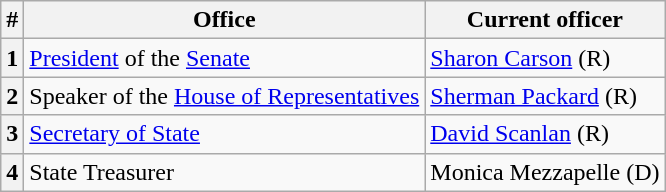<table class=wikitable>
<tr>
<th>#</th>
<th>Office</th>
<th>Current officer</th>
</tr>
<tr>
<th>1</th>
<td><a href='#'>President</a> of the <a href='#'>Senate</a></td>
<td><a href='#'>Sharon Carson</a> (R)</td>
</tr>
<tr>
<th>2</th>
<td>Speaker of the <a href='#'>House of Representatives</a></td>
<td><a href='#'>Sherman Packard</a> (R)</td>
</tr>
<tr>
<th>3</th>
<td><a href='#'>Secretary of State</a></td>
<td><a href='#'>David Scanlan</a> (R)</td>
</tr>
<tr>
<th>4</th>
<td>State Treasurer</td>
<td>Monica Mezzapelle (D)</td>
</tr>
</table>
